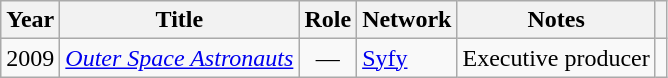<table class="wikitable plainrowheaders">
<tr>
<th scope="col">Year</th>
<th scope="col">Title</th>
<th scope="col">Role</th>
<th scope="col">Network</th>
<th scope="col">Notes</th>
<th scope="col"></th>
</tr>
<tr>
<td>2009</td>
<td><em><a href='#'>Outer Space Astronauts</a></em></td>
<td style="text-align:center;">—</td>
<td><a href='#'>Syfy</a></td>
<td>Executive producer</td>
<td style="text-align:center;"></td>
</tr>
</table>
